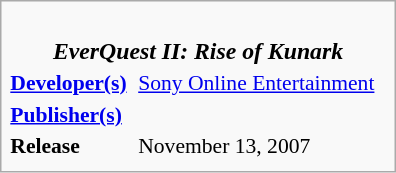<table class="infobox" style="float:right; width:264px; font-size:90%;">
<tr>
<td colspan=2 style="font-size:110%; text-align:center;"><br><strong><em>EverQuest II: Rise of Kunark</em></strong><br></td>
</tr>
<tr>
<td><strong><a href='#'>Developer(s)</a></strong></td>
<td><a href='#'>Sony Online Entertainment</a></td>
</tr>
<tr>
<td><strong><a href='#'>Publisher(s)</a></strong></td>
<td></td>
</tr>
<tr>
<td><strong>Release</strong></td>
<td>November 13, 2007</td>
</tr>
<tr>
</tr>
</table>
